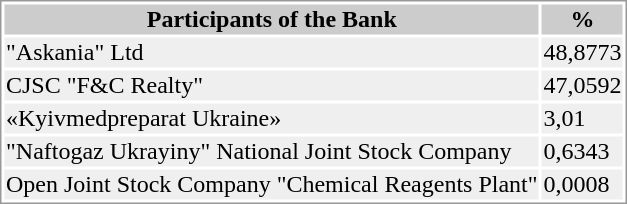<table border="0" style="border: 1px solid #999; background-color:#FFFFFF">
<tr align="center" bgcolor="#CCCCCC">
<th>Participants of the Bank</th>
<th>%</th>
</tr>
<tr bgcolor="#EFEFEF">
<td>"Askania" Ltd</td>
<td>48,8773</td>
</tr>
<tr bgcolor="#EFEFEF">
<td>CJSC "F&C Realty"</td>
<td>47,0592</td>
</tr>
<tr bgcolor="#EFEFEF">
<td>«Kyivmedpreparat Ukraine»</td>
<td>3,01</td>
</tr>
<tr bgcolor="#EFEFEF">
<td>"Naftogaz Ukrayiny" National Joint Stock Company</td>
<td>0,6343</td>
</tr>
<tr bgcolor="#EFEFEF">
<td>Open Joint Stock Company "Chemical Reagents Plant"</td>
<td>0,0008</td>
</tr>
</table>
